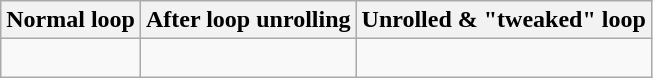<table class="wikitable">
<tr>
<th>Normal loop</th>
<th>After loop unrolling</th>
<th>Unrolled & "tweaked" loop</th>
</tr>
<tr style="vertical-align:top">
<td><br></td>
<td><br></td>
<td><br></td>
</tr>
</table>
